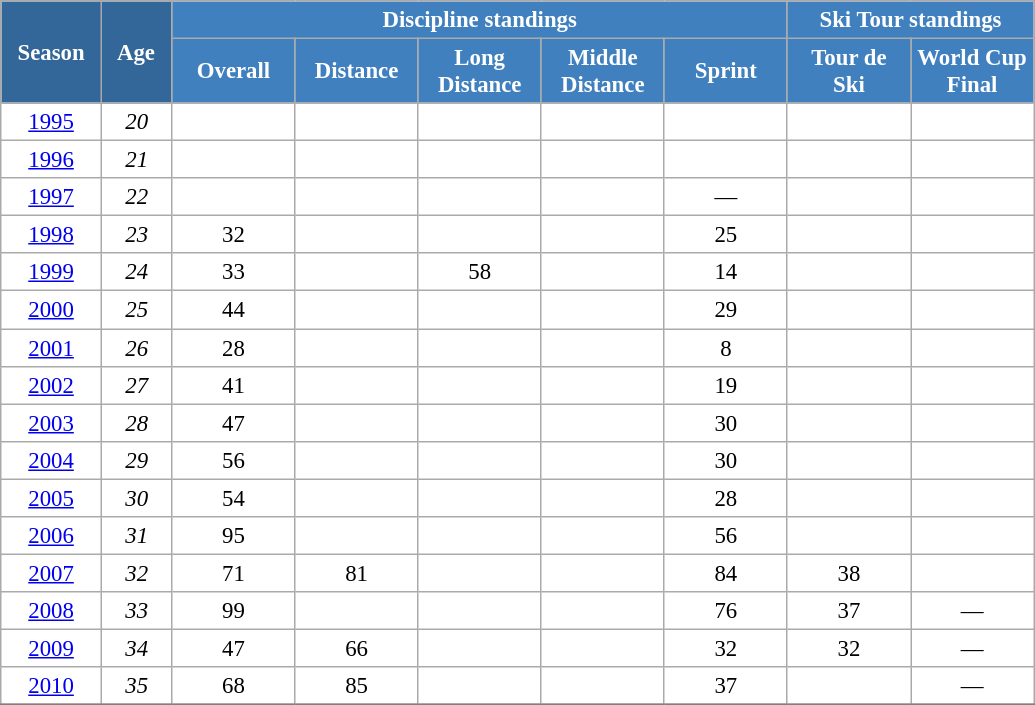<table class="wikitable" style="font-size:95%; text-align:center; border:grey solid 1px; border-collapse:collapse; background:#ffffff;">
<tr>
<th style="background-color:#369; color:white; width:60px;" rowspan="2"> Season </th>
<th style="background-color:#369; color:white; width:40px;" rowspan="2"> Age </th>
<th style="background-color:#4180be; color:white;" colspan="5">Discipline standings</th>
<th style="background-color:#4180be; color:white;" colspan="2">Ski Tour standings</th>
</tr>
<tr>
<th style="background-color:#4180be; color:white; width:75px;">Overall</th>
<th style="background-color:#4180be; color:white; width:75px;">Distance</th>
<th style="background-color:#4180be; color:white; width:75px;">Long Distance</th>
<th style="background-color:#4180be; color:white; width:75px;">Middle Distance</th>
<th style="background-color:#4180be; color:white; width:75px;">Sprint</th>
<th style="background-color:#4180be; color:white; width:75px;">Tour de<br>Ski</th>
<th style="background-color:#4180be; color:white; width:75px;">World Cup<br>Final</th>
</tr>
<tr>
<td><a href='#'>1995</a></td>
<td><em>20</em></td>
<td></td>
<td></td>
<td></td>
<td></td>
<td></td>
<td></td>
<td></td>
</tr>
<tr>
<td><a href='#'>1996</a></td>
<td><em>21</em></td>
<td></td>
<td></td>
<td></td>
<td></td>
<td></td>
<td></td>
<td></td>
</tr>
<tr>
<td><a href='#'>1997</a></td>
<td><em>22</em></td>
<td></td>
<td></td>
<td></td>
<td></td>
<td>—</td>
<td></td>
<td></td>
</tr>
<tr>
<td><a href='#'>1998</a></td>
<td><em>23</em></td>
<td>32</td>
<td></td>
<td></td>
<td></td>
<td>25</td>
<td></td>
<td></td>
</tr>
<tr>
<td><a href='#'>1999</a></td>
<td><em>24</em></td>
<td>33</td>
<td></td>
<td>58</td>
<td></td>
<td>14</td>
<td></td>
<td></td>
</tr>
<tr>
<td><a href='#'>2000</a></td>
<td><em>25</em></td>
<td>44</td>
<td></td>
<td></td>
<td></td>
<td>29</td>
<td></td>
<td></td>
</tr>
<tr>
<td><a href='#'>2001</a></td>
<td><em>26</em></td>
<td>28</td>
<td></td>
<td></td>
<td></td>
<td>8</td>
<td></td>
<td></td>
</tr>
<tr>
<td><a href='#'>2002</a></td>
<td><em>27</em></td>
<td>41</td>
<td></td>
<td></td>
<td></td>
<td>19</td>
<td></td>
<td></td>
</tr>
<tr>
<td><a href='#'>2003</a></td>
<td><em>28</em></td>
<td>47</td>
<td></td>
<td></td>
<td></td>
<td>30</td>
<td></td>
<td></td>
</tr>
<tr>
<td><a href='#'>2004</a></td>
<td><em>29</em></td>
<td>56</td>
<td></td>
<td></td>
<td></td>
<td>30</td>
<td></td>
<td></td>
</tr>
<tr>
<td><a href='#'>2005</a></td>
<td><em>30</em></td>
<td>54</td>
<td></td>
<td></td>
<td></td>
<td>28</td>
<td></td>
<td></td>
</tr>
<tr>
<td><a href='#'>2006</a></td>
<td><em>31</em></td>
<td>95</td>
<td></td>
<td></td>
<td></td>
<td>56</td>
<td></td>
<td></td>
</tr>
<tr>
<td><a href='#'>2007</a></td>
<td><em>32</em></td>
<td>71</td>
<td>81</td>
<td></td>
<td></td>
<td>84</td>
<td>38</td>
<td></td>
</tr>
<tr>
<td><a href='#'>2008</a></td>
<td><em>33</em></td>
<td>99</td>
<td></td>
<td></td>
<td></td>
<td>76</td>
<td>37</td>
<td>—</td>
</tr>
<tr>
<td><a href='#'>2009</a></td>
<td><em>34</em></td>
<td>47</td>
<td>66</td>
<td></td>
<td></td>
<td>32</td>
<td>32</td>
<td>—</td>
</tr>
<tr>
<td><a href='#'>2010</a></td>
<td><em>35</em></td>
<td>68</td>
<td>85</td>
<td></td>
<td></td>
<td>37</td>
<td></td>
<td>—</td>
</tr>
<tr>
</tr>
</table>
